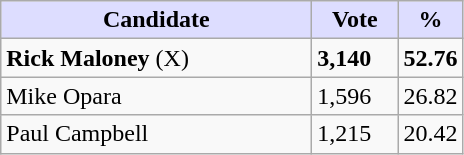<table class="wikitable">
<tr>
<th style="background:#ddf; width:200px;">Candidate</th>
<th style="background:#ddf; width:50px;">Vote</th>
<th style="background:#ddf; width:30px;">%</th>
</tr>
<tr>
<td><strong>Rick Maloney</strong> (X)</td>
<td><strong>3,140</strong></td>
<td><strong>52.76</strong></td>
</tr>
<tr>
<td>Mike Opara</td>
<td>1,596</td>
<td>26.82</td>
</tr>
<tr>
<td>Paul Campbell</td>
<td>1,215</td>
<td>20.42</td>
</tr>
</table>
